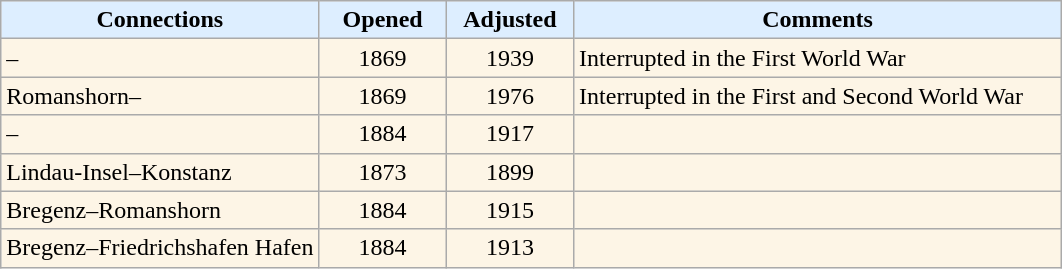<table class="wikitable">
<tr>
<th width="30%" align="center" style="background:#DDEEFF">Connections</th>
<th width="12%" align="center" style="background:#DDEEFF">Opened</th>
<th width="12%" align="center" style="background:#DDEEFF">Adjusted</th>
<th width="530%" align="center" style="background:#DDEEFF">Comments</th>
</tr>
<tr style="background:#FDF5E6;" valign="top">
<td>–</td>
<td align=center>1869</td>
<td align=center>1939</td>
<td>Interrupted in the First World War</td>
</tr>
<tr style="background:#FDF5E6;" valign="top">
<td>Romanshorn–</td>
<td align=center>1869</td>
<td align=center>1976</td>
<td>Interrupted in the First and Second World War</td>
</tr>
<tr style="background:#FDF5E6;" valign="top">
<td>–</td>
<td align=center>1884</td>
<td align=center>1917</td>
<td></td>
</tr>
<tr style="background:#FDF5E6;" valign="top">
<td>Lindau-Insel–Konstanz</td>
<td align=center>1873</td>
<td align=center>1899</td>
<td></td>
</tr>
<tr style="background:#FDF5E6;" valign="top">
<td>Bregenz–Romanshorn</td>
<td align=center>1884</td>
<td align=center>1915</td>
<td></td>
</tr>
<tr style="background:#FDF5E6;" valign="top">
<td>Bregenz–Friedrichshafen Hafen</td>
<td align=center>1884</td>
<td align=center>1913</td>
<td></td>
</tr>
</table>
